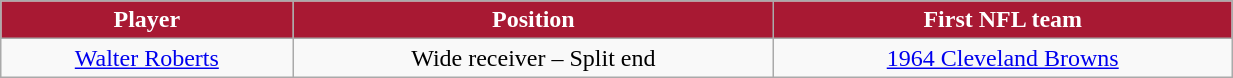<table class="wikitable" width="65%">
<tr align="center" style="background:#A81933;color:#FFFFFF;">
<td><strong>Player</strong></td>
<td><strong>Position</strong></td>
<td><strong>First NFL team</strong></td>
</tr>
<tr align="center" bgcolor="">
<td><a href='#'>Walter Roberts</a></td>
<td>Wide receiver – Split end</td>
<td><a href='#'>1964 Cleveland Browns</a></td>
</tr>
</table>
